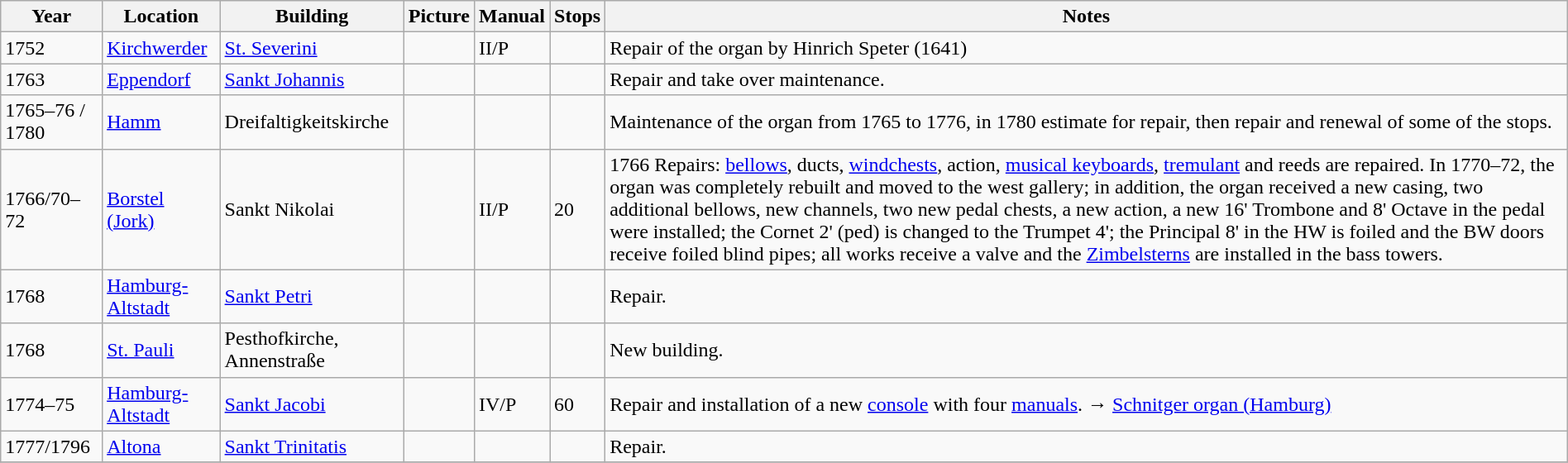<table class="wikitable sortable" style="width:100%">
<tr class="hintergrundfarbe5">
<th>Year</th>
<th>Location</th>
<th>Building</th>
<th class=unsortable>Picture</th>
<th>Manual</th>
<th>Stops</th>
<th class="unsortable">Notes</th>
</tr>
<tr>
<td>1752</td>
<td><a href='#'>Kirchwerder</a></td>
<td><a href='#'>St. Severini</a></td>
<td></td>
<td>II/P</td>
<td></td>
<td>Repair of the organ by Hinrich Speter (1641)</td>
</tr>
<tr>
<td>1763</td>
<td><a href='#'>Eppendorf</a></td>
<td><a href='#'>Sankt Johannis</a></td>
<td></td>
<td></td>
<td></td>
<td>Repair and take over maintenance.</td>
</tr>
<tr>
<td>1765–76 / 1780</td>
<td><a href='#'>Hamm</a></td>
<td>Dreifaltigkeitskirche</td>
<td></td>
<td></td>
<td></td>
<td>Maintenance of the organ from 1765 to 1776, in 1780 estimate for repair, then repair and renewal of some of the stops.</td>
</tr>
<tr>
<td>1766/70–72</td>
<td><a href='#'>Borstel (Jork)</a></td>
<td>Sankt Nikolai</td>
<td></td>
<td>II/P</td>
<td>20</td>
<td>1766 Repairs: <a href='#'>bellows</a>, ducts, <a href='#'>windchests</a>, action, <a href='#'>musical keyboards</a>, <a href='#'>tremulant</a> and reeds are repaired. In 1770–72, the organ was completely rebuilt and moved to the west gallery; in addition, the organ received a new casing, two additional bellows, new channels, two new pedal chests, a new action, a new 16' Trombone and 8' Octave in the pedal were installed; the Cornet 2' (ped) is changed to the Trumpet 4'; the Principal 8' in the HW is foiled and the BW doors receive foiled blind pipes; all works receive a valve and the <a href='#'>Zimbelsterns</a> are installed in the bass towers.</td>
</tr>
<tr>
<td>1768</td>
<td><a href='#'>Hamburg-Altstadt</a></td>
<td><a href='#'>Sankt Petri</a></td>
<td></td>
<td></td>
<td></td>
<td>Repair.</td>
</tr>
<tr>
<td>1768</td>
<td><a href='#'>St. Pauli</a></td>
<td>Pesthofkirche, Annenstraße</td>
<td></td>
<td></td>
<td></td>
<td>New building.</td>
</tr>
<tr>
<td>1774–75</td>
<td><a href='#'>Hamburg-Altstadt</a></td>
<td><a href='#'>Sankt Jacobi</a></td>
<td></td>
<td>IV/P</td>
<td>60</td>
<td>Repair and installation of a new <a href='#'>console</a> with four <a href='#'>manuals</a>. → <a href='#'>Schnitger organ (Hamburg)</a></td>
</tr>
<tr>
<td>1777/1796</td>
<td><a href='#'>Altona</a></td>
<td><a href='#'>Sankt Trinitatis</a></td>
<td></td>
<td></td>
<td></td>
<td>Repair.</td>
</tr>
<tr>
</tr>
</table>
